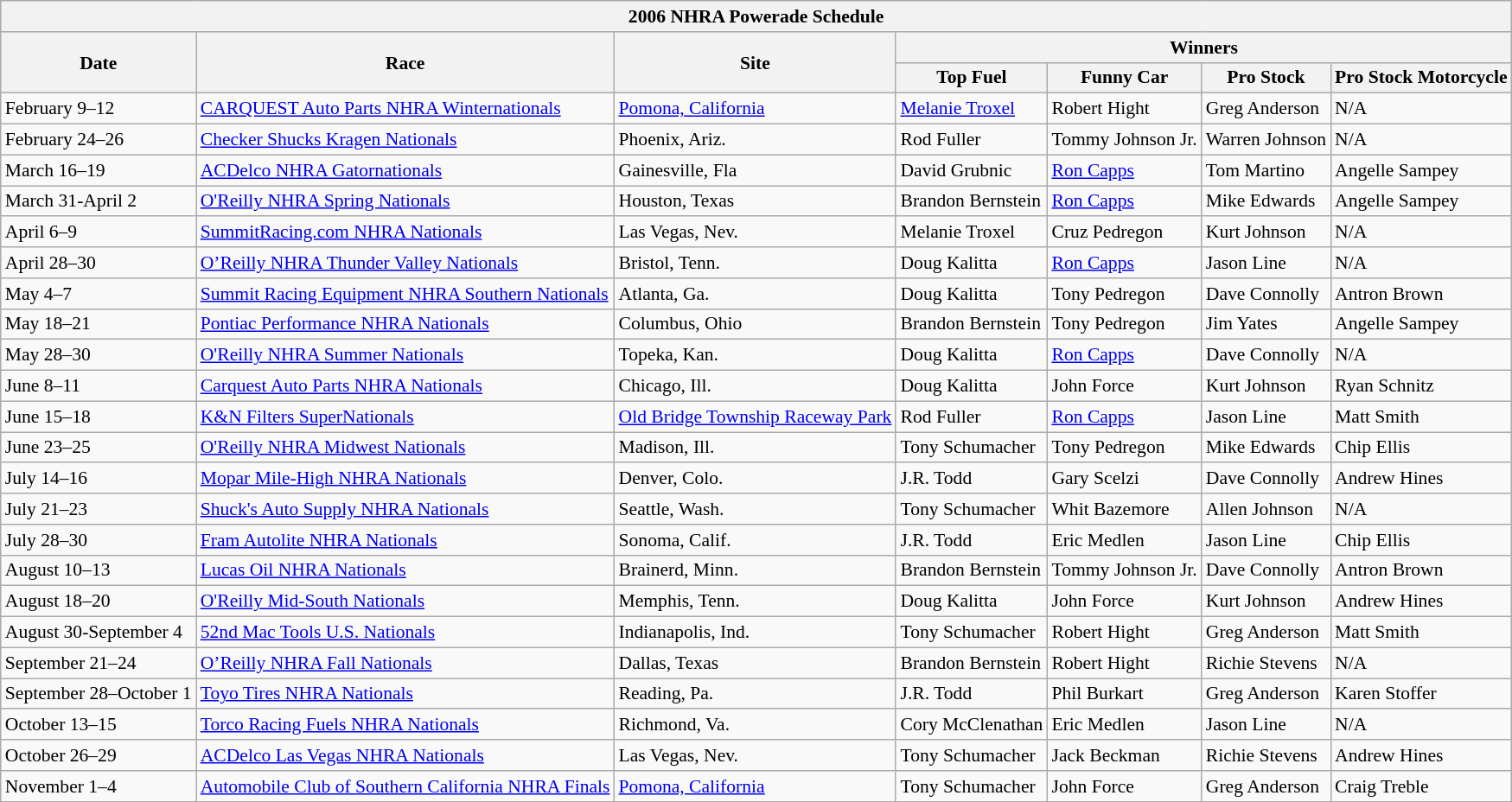<table class="wikitable" style="font-size:90%;">
<tr>
<th colspan="8">2006 NHRA Powerade Schedule</th>
</tr>
<tr>
<th rowspan="2">Date</th>
<th rowspan="2">Race</th>
<th rowspan="2">Site</th>
<th colspan="4">Winners</th>
</tr>
<tr>
<th>Top Fuel</th>
<th>Funny Car</th>
<th>Pro Stock</th>
<th>Pro Stock Motorcycle</th>
</tr>
<tr>
<td>February 9–12</td>
<td><a href='#'>CARQUEST Auto Parts NHRA Winternationals</a></td>
<td><a href='#'>Pomona, California</a></td>
<td><a href='#'>Melanie Troxel</a></td>
<td>Robert Hight</td>
<td>Greg Anderson</td>
<td>N/A</td>
</tr>
<tr>
<td>February 24–26</td>
<td><a href='#'>Checker Shucks Kragen Nationals</a></td>
<td>Phoenix, Ariz.</td>
<td>Rod Fuller</td>
<td>Tommy Johnson Jr.</td>
<td>Warren Johnson</td>
<td>N/A</td>
</tr>
<tr>
<td>March 16–19</td>
<td><a href='#'>ACDelco NHRA Gatornationals</a></td>
<td>Gainesville, Fla</td>
<td>David Grubnic</td>
<td><a href='#'>Ron Capps</a></td>
<td>Tom Martino</td>
<td>Angelle Sampey</td>
</tr>
<tr>
<td>March 31-April 2</td>
<td><a href='#'>O'Reilly NHRA Spring Nationals</a></td>
<td>Houston, Texas</td>
<td>Brandon Bernstein</td>
<td><a href='#'>Ron Capps</a></td>
<td>Mike Edwards</td>
<td>Angelle Sampey</td>
</tr>
<tr>
<td>April 6–9</td>
<td><a href='#'>SummitRacing.com NHRA Nationals</a></td>
<td>Las Vegas, Nev.</td>
<td>Melanie Troxel</td>
<td>Cruz Pedregon</td>
<td>Kurt Johnson</td>
<td>N/A</td>
</tr>
<tr>
<td>April 28–30</td>
<td><a href='#'>O’Reilly NHRA Thunder Valley Nationals</a></td>
<td>Bristol, Tenn.</td>
<td>Doug Kalitta</td>
<td><a href='#'>Ron Capps</a></td>
<td>Jason Line</td>
<td>N/A</td>
</tr>
<tr>
<td>May 4–7</td>
<td><a href='#'>Summit Racing Equipment NHRA Southern Nationals</a></td>
<td>Atlanta, Ga.</td>
<td>Doug Kalitta</td>
<td>Tony Pedregon</td>
<td>Dave Connolly</td>
<td>Antron Brown</td>
</tr>
<tr>
<td>May 18–21</td>
<td><a href='#'>Pontiac Performance NHRA Nationals</a></td>
<td>Columbus, Ohio</td>
<td>Brandon Bernstein</td>
<td>Tony Pedregon</td>
<td>Jim Yates</td>
<td>Angelle Sampey</td>
</tr>
<tr>
<td>May 28–30</td>
<td><a href='#'>O'Reilly NHRA Summer Nationals</a></td>
<td>Topeka, Kan.</td>
<td>Doug Kalitta</td>
<td><a href='#'>Ron Capps</a></td>
<td>Dave Connolly</td>
<td>N/A</td>
</tr>
<tr>
<td>June 8–11</td>
<td><a href='#'>Carquest Auto Parts NHRA Nationals</a></td>
<td>Chicago, Ill.</td>
<td>Doug Kalitta</td>
<td>John Force</td>
<td>Kurt Johnson</td>
<td>Ryan Schnitz</td>
</tr>
<tr>
<td>June 15–18</td>
<td><a href='#'>K&N Filters SuperNationals</a></td>
<td><a href='#'>Old Bridge Township Raceway Park</a></td>
<td>Rod Fuller</td>
<td><a href='#'>Ron Capps</a></td>
<td>Jason Line</td>
<td>Matt Smith</td>
</tr>
<tr>
<td>June 23–25</td>
<td><a href='#'>O'Reilly NHRA Midwest Nationals</a></td>
<td>Madison, Ill.</td>
<td>Tony Schumacher</td>
<td>Tony Pedregon</td>
<td>Mike Edwards</td>
<td>Chip Ellis</td>
</tr>
<tr>
<td>July 14–16</td>
<td><a href='#'>Mopar Mile-High NHRA Nationals</a></td>
<td>Denver, Colo.</td>
<td>J.R. Todd</td>
<td>Gary Scelzi</td>
<td>Dave Connolly</td>
<td>Andrew Hines</td>
</tr>
<tr>
<td>July 21–23</td>
<td><a href='#'>Shuck's Auto Supply NHRA Nationals</a></td>
<td>Seattle, Wash.</td>
<td>Tony Schumacher</td>
<td>Whit Bazemore</td>
<td>Allen Johnson</td>
<td>N/A</td>
</tr>
<tr>
<td>July 28–30</td>
<td><a href='#'>Fram Autolite NHRA Nationals</a></td>
<td>Sonoma, Calif.</td>
<td>J.R. Todd</td>
<td>Eric Medlen</td>
<td>Jason Line</td>
<td>Chip Ellis</td>
</tr>
<tr>
<td>August 10–13</td>
<td><a href='#'>Lucas Oil NHRA Nationals</a></td>
<td>Brainerd, Minn.</td>
<td>Brandon Bernstein</td>
<td>Tommy Johnson Jr.</td>
<td>Dave Connolly</td>
<td>Antron Brown</td>
</tr>
<tr>
<td>August 18–20</td>
<td><a href='#'>O'Reilly Mid-South Nationals</a></td>
<td>Memphis, Tenn.</td>
<td>Doug Kalitta</td>
<td>John Force</td>
<td>Kurt Johnson</td>
<td>Andrew Hines</td>
</tr>
<tr>
<td>August 30-September 4</td>
<td><a href='#'>52nd Mac Tools U.S. Nationals</a></td>
<td>Indianapolis, Ind.</td>
<td>Tony Schumacher</td>
<td>Robert Hight</td>
<td>Greg Anderson</td>
<td>Matt Smith</td>
</tr>
<tr>
<td>September 21–24</td>
<td><a href='#'>O’Reilly NHRA Fall Nationals</a></td>
<td>Dallas, Texas</td>
<td>Brandon Bernstein</td>
<td>Robert Hight</td>
<td>Richie Stevens</td>
<td>N/A</td>
</tr>
<tr>
<td>September 28–October 1</td>
<td><a href='#'>Toyo Tires NHRA Nationals</a></td>
<td>Reading, Pa.</td>
<td>J.R. Todd</td>
<td>Phil Burkart</td>
<td>Greg Anderson</td>
<td>Karen Stoffer</td>
</tr>
<tr>
<td>October 13–15</td>
<td><a href='#'>Torco Racing Fuels NHRA Nationals</a></td>
<td>Richmond, Va.</td>
<td>Cory McClenathan</td>
<td>Eric Medlen</td>
<td>Jason Line</td>
<td>N/A</td>
</tr>
<tr>
<td>October 26–29</td>
<td><a href='#'>ACDelco Las Vegas NHRA Nationals</a></td>
<td>Las Vegas, Nev.</td>
<td>Tony Schumacher</td>
<td>Jack Beckman</td>
<td>Richie Stevens</td>
<td>Andrew Hines</td>
</tr>
<tr>
<td>November 1–4</td>
<td><a href='#'>Automobile Club of Southern California NHRA Finals</a></td>
<td><a href='#'>Pomona, California</a></td>
<td>Tony Schumacher</td>
<td>John Force</td>
<td>Greg Anderson</td>
<td>Craig Treble</td>
</tr>
</table>
